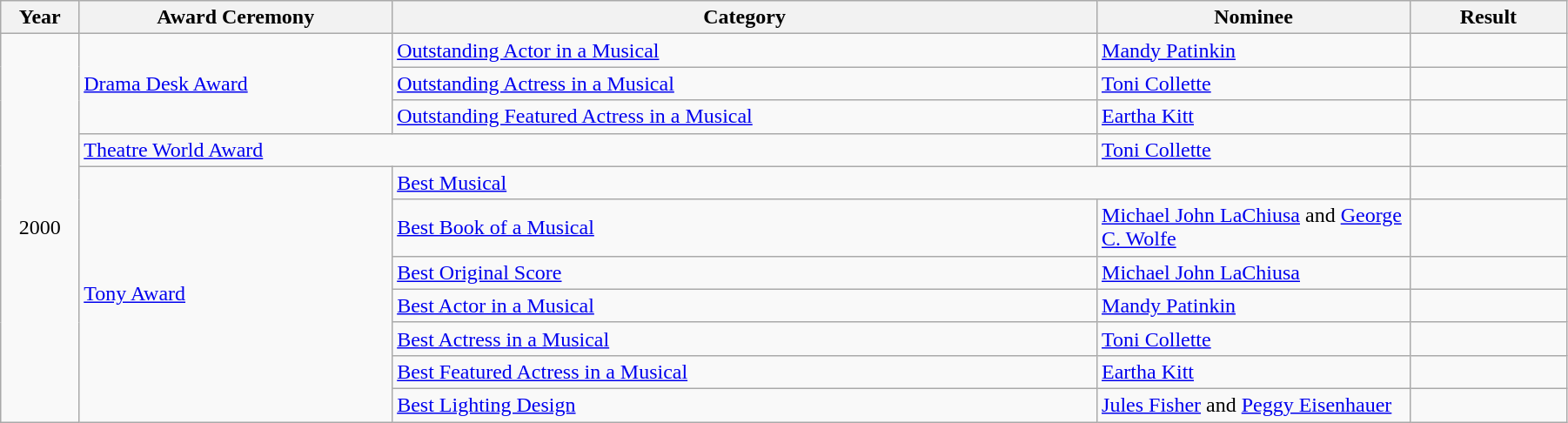<table class="wikitable" width="95%">
<tr>
<th width="5%">Year</th>
<th width="20%">Award Ceremony</th>
<th width="45%">Category</th>
<th width="20%">Nominee</th>
<th width="10%">Result</th>
</tr>
<tr>
<td rowspan="11" align="center">2000</td>
<td rowspan="3"><a href='#'>Drama Desk Award</a></td>
<td><a href='#'>Outstanding Actor in a Musical</a></td>
<td><a href='#'>Mandy Patinkin</a></td>
<td></td>
</tr>
<tr>
<td><a href='#'>Outstanding Actress in a Musical</a></td>
<td><a href='#'>Toni Collette</a></td>
<td></td>
</tr>
<tr>
<td><a href='#'>Outstanding Featured Actress in a Musical</a></td>
<td><a href='#'>Eartha Kitt</a></td>
<td></td>
</tr>
<tr>
<td colspan="2"><a href='#'>Theatre World Award</a></td>
<td><a href='#'>Toni Collette</a></td>
<td></td>
</tr>
<tr>
<td rowspan="7"><a href='#'>Tony Award</a></td>
<td colspan="2"><a href='#'>Best Musical</a></td>
<td></td>
</tr>
<tr>
<td><a href='#'>Best Book of a Musical</a></td>
<td><a href='#'>Michael John LaChiusa</a> and <a href='#'>George C. Wolfe</a></td>
<td></td>
</tr>
<tr>
<td><a href='#'>Best Original Score</a></td>
<td><a href='#'>Michael John LaChiusa</a></td>
<td></td>
</tr>
<tr>
<td><a href='#'>Best Actor in a Musical</a></td>
<td><a href='#'>Mandy Patinkin</a></td>
<td></td>
</tr>
<tr>
<td><a href='#'>Best Actress in a Musical</a></td>
<td><a href='#'>Toni Collette</a></td>
<td></td>
</tr>
<tr>
<td><a href='#'>Best Featured Actress in a Musical</a></td>
<td><a href='#'>Eartha Kitt</a></td>
<td></td>
</tr>
<tr>
<td><a href='#'>Best Lighting Design</a></td>
<td><a href='#'>Jules Fisher</a> and <a href='#'>Peggy Eisenhauer</a></td>
<td></td>
</tr>
</table>
